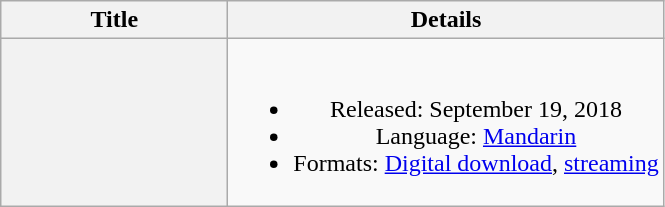<table class="wikitable plainrowheaders" style="text-align:center;">
<tr>
<th scope="col" style="width:9em;">Title</th>
<th scope="col">Details</th>
</tr>
<tr>
<th scope="row"></th>
<td><br><ul><li>Released: September 19, 2018</li><li>Language: <a href='#'>Mandarin</a></li><li>Formats: <a href='#'>Digital download</a>, <a href='#'>streaming</a></li></ul></td>
</tr>
</table>
